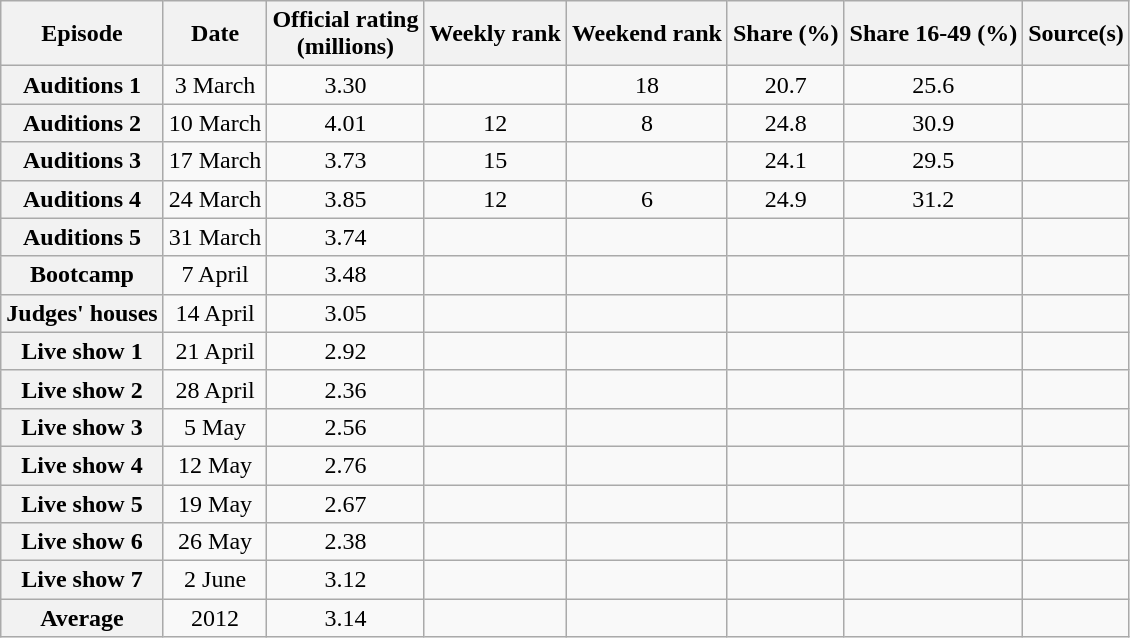<table class="wikitable sortable" style="text-align:center">
<tr>
<th>Episode</th>
<th>Date</th>
<th>Official rating<br>(millions)</th>
<th>Weekly rank</th>
<th>Weekend rank</th>
<th>Share (%)</th>
<th>Share 16-49 (%)</th>
<th>Source(s)</th>
</tr>
<tr>
<th scope="row">Auditions 1</th>
<td>3 March</td>
<td>3.30 </td>
<td></td>
<td>18</td>
<td>20.7</td>
<td>25.6</td>
<td></td>
</tr>
<tr>
<th scope="row">Auditions 2</th>
<td>10 March</td>
<td>4.01 </td>
<td>12</td>
<td>8</td>
<td>24.8</td>
<td>30.9</td>
<td></td>
</tr>
<tr>
<th scope="row">Auditions 3</th>
<td>17 March</td>
<td>3.73 </td>
<td>15</td>
<td></td>
<td>24.1</td>
<td>29.5</td>
<td></td>
</tr>
<tr>
<th scope="row">Auditions 4</th>
<td>24 March</td>
<td>3.85 </td>
<td>12</td>
<td>6</td>
<td>24.9</td>
<td>31.2</td>
<td></td>
</tr>
<tr>
<th scope="row">Auditions 5</th>
<td>31 March</td>
<td>3.74 </td>
<td></td>
<td></td>
<td></td>
<td></td>
<td></td>
</tr>
<tr>
<th scope="row">Bootcamp</th>
<td>7 April</td>
<td>3.48</td>
<td></td>
<td></td>
<td></td>
<td></td>
<td></td>
</tr>
<tr>
<th scope="row">Judges' houses</th>
<td>14 April</td>
<td>3.05</td>
<td></td>
<td></td>
<td></td>
<td></td>
<td></td>
</tr>
<tr>
<th scope="row">Live show 1</th>
<td>21 April</td>
<td>2.92</td>
<td></td>
<td></td>
<td></td>
<td></td>
<td></td>
</tr>
<tr>
<th scope="row">Live show 2</th>
<td>28 April</td>
<td>2.36</td>
<td></td>
<td></td>
<td></td>
<td></td>
<td></td>
</tr>
<tr>
<th scope="row">Live show 3</th>
<td>5 May</td>
<td>2.56</td>
<td></td>
<td></td>
<td></td>
<td></td>
<td></td>
</tr>
<tr>
<th scope="row">Live show 4</th>
<td>12 May</td>
<td>2.76</td>
<td></td>
<td></td>
<td></td>
<td></td>
<td></td>
</tr>
<tr>
<th scope="row">Live show 5</th>
<td>19 May</td>
<td>2.67</td>
<td></td>
<td></td>
<td></td>
<td></td>
<td></td>
</tr>
<tr>
<th scope="row">Live show 6</th>
<td>26 May</td>
<td>2.38</td>
<td></td>
<td></td>
<td></td>
<td></td>
<td></td>
</tr>
<tr>
<th scope="row">Live show 7</th>
<td>2 June</td>
<td>3.12</td>
<td></td>
<td></td>
<td></td>
<td></td>
<td></td>
</tr>
<tr>
<th scope="row">Average</th>
<td>2012</td>
<td>3.14</td>
<td></td>
<td></td>
<td></td>
<td></td>
<td></td>
</tr>
</table>
